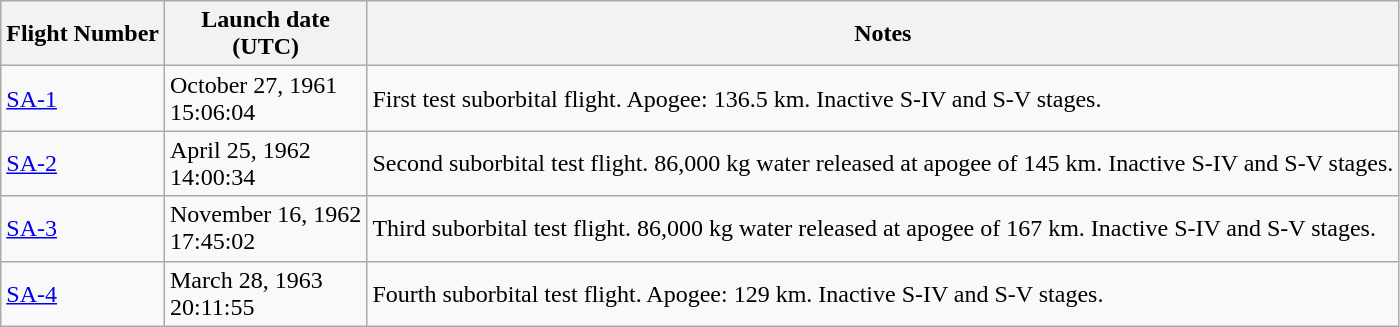<table class="wikitable">
<tr>
<th>Flight Number</th>
<th>Launch date<br>(UTC)</th>
<th>Notes</th>
</tr>
<tr>
<td><a href='#'>SA-1</a></td>
<td>October 27, 1961<br>15:06:04</td>
<td>First test suborbital flight. Apogee: 136.5 km. Inactive S-IV and S-V stages.</td>
</tr>
<tr>
<td><a href='#'>SA-2</a></td>
<td>April 25, 1962<br>14:00:34</td>
<td>Second suborbital test flight. 86,000 kg water released at apogee of 145 km. Inactive S-IV and S-V stages.</td>
</tr>
<tr>
<td><a href='#'>SA-3</a></td>
<td>November 16, 1962<br>17:45:02</td>
<td>Third suborbital test flight. 86,000 kg water released at apogee of 167 km. Inactive S-IV and S-V stages.</td>
</tr>
<tr>
<td><a href='#'>SA-4</a></td>
<td>March 28, 1963<br>20:11:55</td>
<td>Fourth suborbital test flight. Apogee: 129 km. Inactive S-IV and S-V stages.</td>
</tr>
</table>
